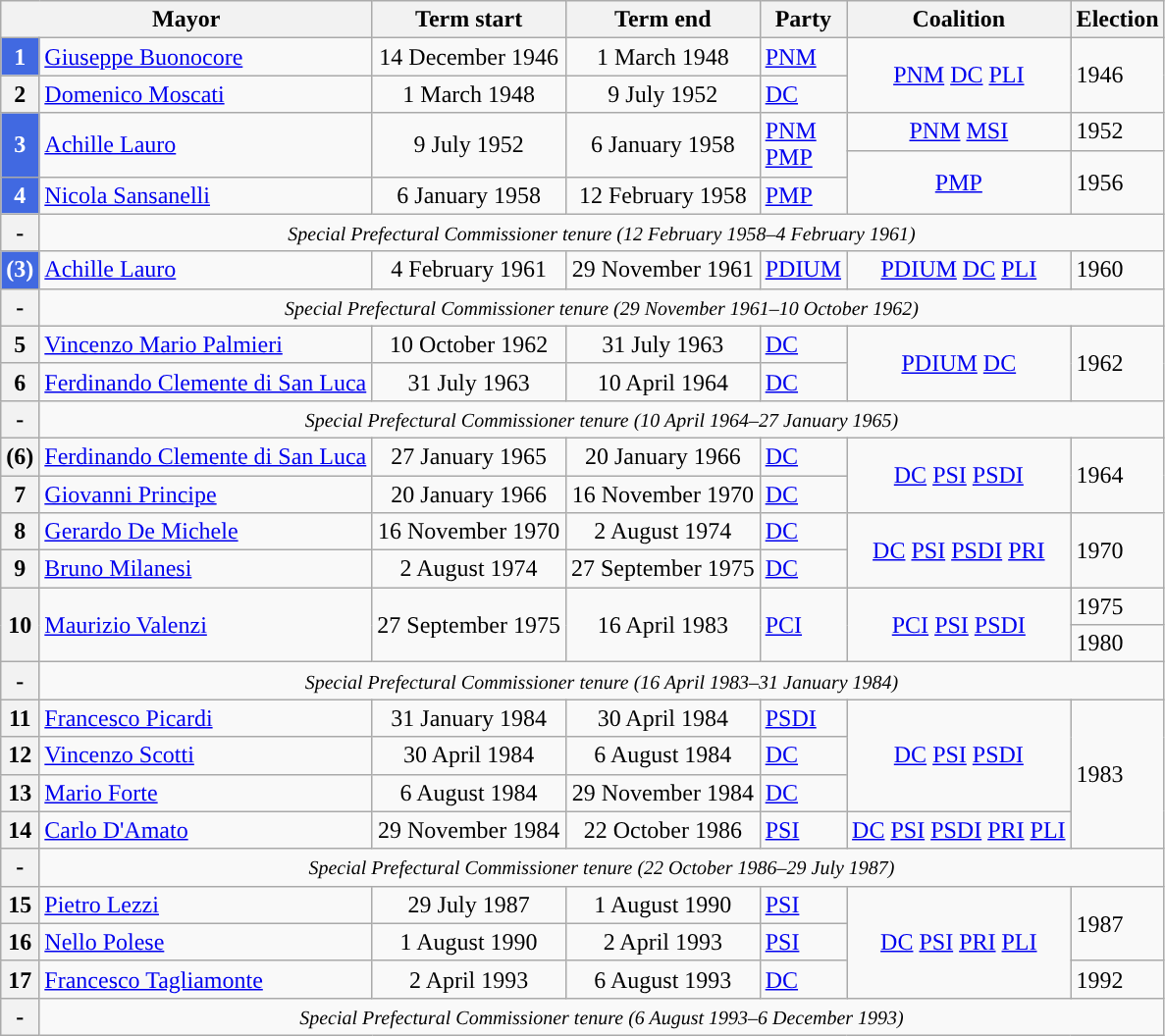<table class="wikitable">
<tr>
<th colspan="2" class="unsortable">Mayor</th>
<th>Term start</th>
<th>Term end</th>
<th>Party</th>
<th>Coalition</th>
<th>Election</th>
</tr>
<tr>
<th style="background:#4169E1; color:white">1</th>
<td><a href='#'>Giuseppe Buonocore</a></td>
<td align=center>14 December 1946</td>
<td align=center>1 March 1948</td>
<td><a href='#'>PNM</a></td>
<td rowspan="2" align=center><a href='#'>PNM</a>  <a href='#'>DC</a>  <a href='#'>PLI</a></td>
<td rowspan="2">1946</td>
</tr>
<tr>
<th style="background:">2</th>
<td><a href='#'>Domenico Moscati</a></td>
<td align=center>1 March 1948</td>
<td align=center>9 July 1952</td>
<td><a href='#'>DC</a></td>
</tr>
<tr>
<th rowspan="2" style="background:#4169E1; color:white">3</th>
<td rowspan="2"><a href='#'>Achille Lauro</a></td>
<td rowspan="2" align=center>9 July 1952</td>
<td rowspan="2" align=center>6 January 1958</td>
<td rowspan="2"><a href='#'>PNM</a><br><a href='#'>PMP</a></td>
<td align=center><a href='#'>PNM</a>  <a href='#'>MSI</a></td>
<td>1952</td>
</tr>
<tr>
<td rowspan="2" align=center><a href='#'>PMP</a></td>
<td rowspan="2">1956</td>
</tr>
<tr>
<th style="background:#4169E1; color:white">4</th>
<td><a href='#'>Nicola Sansanelli</a></td>
<td align=center>6 January 1958</td>
<td align=center>12 February 1958</td>
<td><a href='#'>PMP</a></td>
</tr>
<tr>
<th style="background:; color:black">-</th>
<td colspan="6" style="text-align: center;"><small><em>Special Prefectural Commissioner tenure (12 February 1958–4 February 1961)</em></small></td>
</tr>
<tr>
<th style="background:#4169E1; color:white">(3)</th>
<td><a href='#'>Achille Lauro</a></td>
<td align=center>4 February 1961</td>
<td align=center>29 November 1961</td>
<td><a href='#'>PDIUM</a></td>
<td align=center><a href='#'>PDIUM</a>  <a href='#'>DC</a>  <a href='#'>PLI</a></td>
<td>1960</td>
</tr>
<tr>
<th style="background:; color:black">-</th>
<td colspan="6" style="text-align: center;"><small><em>Special Prefectural Commissioner tenure (29 November 1961–10 October 1962)</em></small></td>
</tr>
<tr>
<th style="background:">5</th>
<td><a href='#'>Vincenzo Mario Palmieri</a></td>
<td align=center>10 October 1962</td>
<td align=center>31 July 1963</td>
<td><a href='#'>DC</a></td>
<td rowspan="2" align=center><a href='#'>PDIUM</a>  <a href='#'>DC</a></td>
<td rowspan="2">1962</td>
</tr>
<tr>
<th style="background:">6</th>
<td><a href='#'>Ferdinando Clemente di San Luca</a></td>
<td align=center>31 July 1963</td>
<td align=center>10 April 1964</td>
<td><a href='#'>DC</a></td>
</tr>
<tr>
<th style="background:; color:black">-</th>
<td colspan="6" style="text-align: center;"><small><em>Special Prefectural Commissioner tenure (10 April 1964–27 January 1965)</em></small></td>
</tr>
<tr>
<th style="background:">(6)</th>
<td><a href='#'>Ferdinando Clemente di San Luca</a></td>
<td align=center>27 January 1965</td>
<td align=center>20 January 1966</td>
<td><a href='#'>DC</a></td>
<td rowspan="2" align=center><a href='#'>DC</a>  <a href='#'>PSI</a>  <a href='#'>PSDI</a></td>
<td rowspan="2">1964</td>
</tr>
<tr>
<th style="background:">7</th>
<td><a href='#'>Giovanni Principe</a></td>
<td align=center>20 January 1966</td>
<td align=center>16 November 1970</td>
<td><a href='#'>DC</a></td>
</tr>
<tr>
<th style="background:">8</th>
<td><a href='#'>Gerardo De Michele</a></td>
<td align=center>16 November 1970</td>
<td align=center>2 August 1974</td>
<td><a href='#'>DC</a></td>
<td rowspan="2" align=center><a href='#'>DC</a>  <a href='#'>PSI</a>  <a href='#'>PSDI</a>  <a href='#'>PRI</a></td>
<td rowspan="2">1970</td>
</tr>
<tr>
<th style="background:">9</th>
<td><a href='#'>Bruno Milanesi</a></td>
<td align=center>2 August 1974</td>
<td align=center>27 September 1975</td>
<td><a href='#'>DC</a></td>
</tr>
<tr>
<th rowspan="2" style="background:">10</th>
<td rowspan="2"><a href='#'>Maurizio Valenzi</a></td>
<td rowspan="2" align=center>27 September 1975</td>
<td rowspan="2" align=center>16 April 1983</td>
<td rowspan="2"><a href='#'>PCI</a></td>
<td rowspan="2" align=center><a href='#'>PCI</a>  <a href='#'>PSI</a>  <a href='#'>PSDI</a></td>
<td>1975</td>
</tr>
<tr>
<td>1980</td>
</tr>
<tr>
<th style="background:; color:black">-</th>
<td colspan="6" style="text-align: center;"><small><em>Special Prefectural Commissioner tenure (16 April 1983–31 January 1984)</em></small></td>
</tr>
<tr>
<th style="background:">11</th>
<td><a href='#'>Francesco Picardi</a></td>
<td align=center>31 January 1984</td>
<td align=center>30 April 1984</td>
<td><a href='#'>PSDI</a></td>
<td rowspan="3" align=center><a href='#'>DC</a>  <a href='#'>PSI</a>  <a href='#'>PSDI</a></td>
<td rowspan="4">1983</td>
</tr>
<tr>
<th style="background:">12</th>
<td><a href='#'>Vincenzo Scotti</a></td>
<td align=center>30 April 1984</td>
<td align=center>6 August 1984</td>
<td><a href='#'>DC</a></td>
</tr>
<tr>
<th style="background:">13</th>
<td><a href='#'>Mario Forte</a></td>
<td align=center>6 August 1984</td>
<td align=center>29 November 1984</td>
<td><a href='#'>DC</a></td>
</tr>
<tr>
<th style="background:">14</th>
<td><a href='#'>Carlo D'Amato</a></td>
<td align=center>29 November 1984</td>
<td align=center>22 October 1986</td>
<td><a href='#'>PSI</a></td>
<td align=center><a href='#'>DC</a>  <a href='#'>PSI</a>  <a href='#'>PSDI</a>  <a href='#'>PRI</a>  <a href='#'>PLI</a></td>
</tr>
<tr>
<th style="background:; color:black">-</th>
<td colspan="6" style="text-align: center;"><small><em>Special Prefectural Commissioner tenure (22 October 1986–29 July 1987)</em></small></td>
</tr>
<tr>
<th style="background:">15</th>
<td><a href='#'>Pietro Lezzi</a></td>
<td align=center>29 July 1987</td>
<td align=center>1 August 1990</td>
<td><a href='#'>PSI</a></td>
<td rowspan="3" align=center><a href='#'>DC</a>  <a href='#'>PSI</a>  <a href='#'>PRI</a>  <a href='#'>PLI</a></td>
<td rowspan="2">1987</td>
</tr>
<tr>
<th style="background:">16</th>
<td><a href='#'>Nello Polese</a></td>
<td align=center>1 August 1990</td>
<td align=center>2 April 1993</td>
<td><a href='#'>PSI</a></td>
</tr>
<tr>
<th style="background:">17</th>
<td><a href='#'>Francesco Tagliamonte</a></td>
<td align=center>2 April 1993</td>
<td align=center>6 August 1993</td>
<td><a href='#'>DC</a></td>
<td>1992</td>
</tr>
<tr>
<th style="background:; color:black">-</th>
<td colspan="6" style="text-align: center;"><small><em>Special Prefectural Commissioner tenure (6 August 1993–6 December 1993)</em></small></td>
</tr>
</table>
